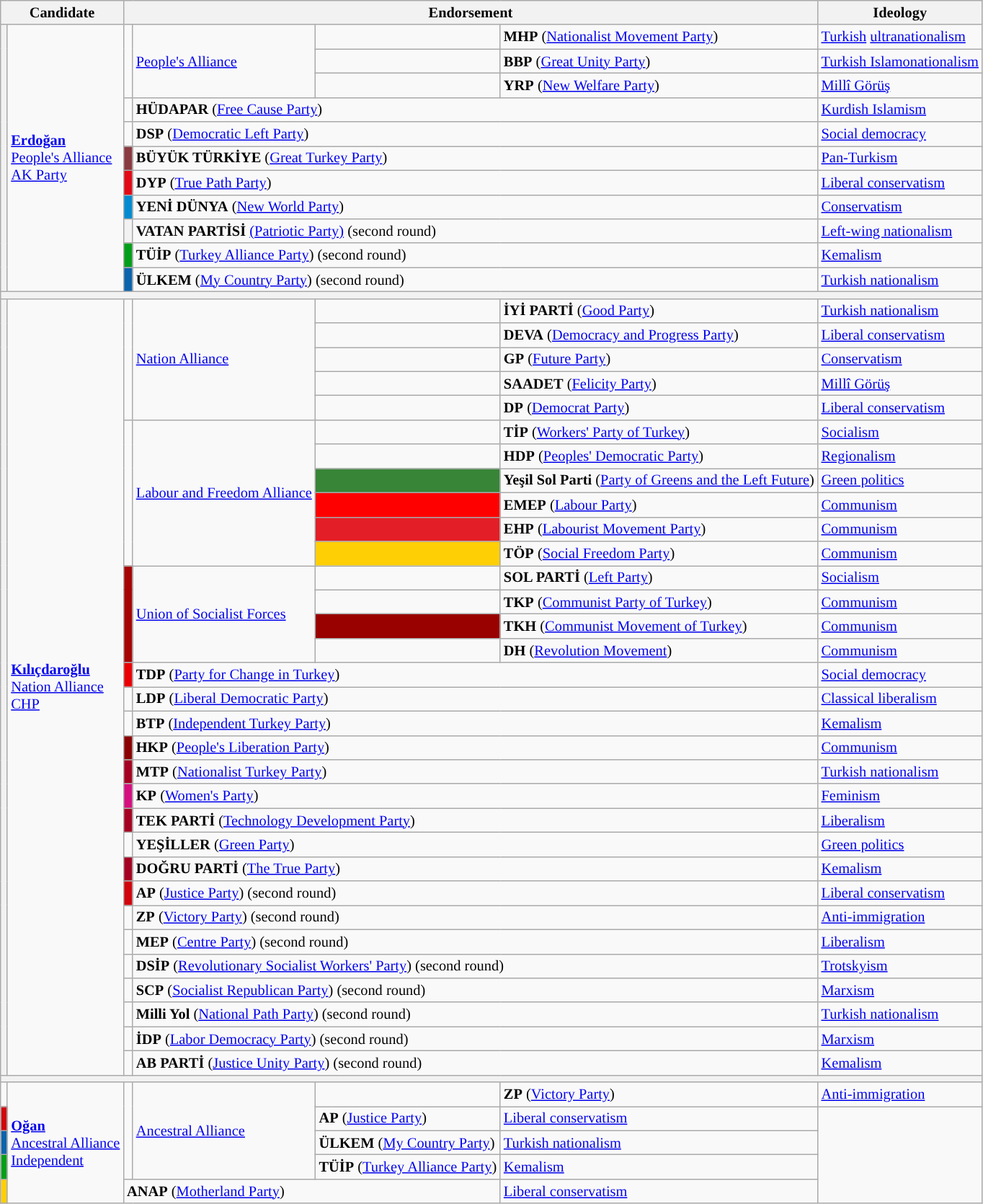<table class="wikitable" style="font-size:85%;">
<tr>
<th colspan="2">Candidate</th>
<th colspan="4">Endorsement</th>
<th>Ideology</th>
</tr>
<tr>
<th rowspan="11" style="background:"></th>
<td rowspan="11"><strong><a href='#'>Erdoğan</a></strong><br><a href='#'>People's Alliance</a><br><a href='#'>AK Party</a></td>
<td rowspan="3" style="background:"></td>
<td rowspan="3"><a href='#'>People's Alliance</a></td>
<td style="background:"></td>
<td><strong>MHP</strong> (<a href='#'>Nationalist Movement Party</a>)</td>
<td><a href='#'>Turkish</a> <a href='#'>ultranationalism</a></td>
</tr>
<tr>
<td style="background:"></td>
<td><strong> BBP</strong> (<a href='#'>Great Unity Party</a>)</td>
<td><a href='#'>Turkish Islamonationalism</a></td>
</tr>
<tr>
<td style="background:"></td>
<td><strong>YRP</strong> (<a href='#'>New Welfare Party</a>)</td>
<td><a href='#'>Millî Görüş</a></td>
</tr>
<tr>
<td style="background:"></td>
<td colspan="3"><strong>HÜDAPAR</strong> (<a href='#'>Free Cause Party</a>)</td>
<td><a href='#'>Kurdish Islamism</a></td>
</tr>
<tr>
<td style="background:"></td>
<td colspan="3"><strong>DSP</strong> (<a href='#'>Democratic Left Party</a>)</td>
<td><a href='#'>Social democracy</a></td>
</tr>
<tr>
<td style="background:#8a3a40; width:2px;"></td>
<td colspan="3"><strong>BÜYÜK TÜRKİYE</strong> (<a href='#'>Great Turkey Party</a>)</td>
<td><a href='#'>Pan-Turkism</a></td>
</tr>
<tr>
<td style="background:#E20A16; width:2px;"></td>
<td colspan="3"><strong>DYP</strong> (<a href='#'>True Path Party</a>)</td>
<td><a href='#'>Liberal conservatism</a></td>
</tr>
<tr>
<td style="background:#028bd1; width:2px;"></td>
<td colspan="3"><strong>YENİ DÜNYA</strong> (<a href='#'>New World Party</a>)</td>
<td><a href='#'>Conservatism</a></td>
</tr>
<tr>
<th style="background:"></th>
<td colspan="3"><strong>VATAN PARTİSİ</strong> <a href='#'>(Patriotic Party)</a> (second round)</td>
<td><a href='#'>Left-wing nationalism</a></td>
</tr>
<tr>
<td style="background:#009F1A"></td>
<td colspan="3"><strong>TÜİP</strong> (<a href='#'>Turkey Alliance Party</a>) (second round)</td>
<td><a href='#'>Kemalism</a></td>
</tr>
<tr>
<td style="background:#0C64AC"></td>
<td colspan="3"><strong>ÜLKEM</strong> (<a href='#'>My Country Party</a>) (second round)</td>
<td><a href='#'>Turkish nationalism</a></td>
</tr>
<tr>
<th colspan="7"></th>
</tr>
<tr>
<th rowspan="32" style="background:"></th>
<td rowspan="32"><strong><a href='#'>Kılıçdaroğlu</a></strong><br><a href='#'>Nation Alliance</a><br><a href='#'>CHP</a></td>
<td rowspan="5" style="background:"></td>
<td rowspan="5"><a href='#'>Nation Alliance</a></td>
<td style="background:"></td>
<td><strong>İYİ PARTİ</strong> (<a href='#'>Good Party</a>)</td>
<td><a href='#'>Turkish nationalism</a></td>
</tr>
<tr>
<td style="background:"></td>
<td><strong>DEVA</strong> (<a href='#'>Democracy and Progress Party</a>)</td>
<td><a href='#'>Liberal conservatism</a></td>
</tr>
<tr>
<td style="background:"></td>
<td><strong>GP</strong> (<a href='#'>Future Party</a>)</td>
<td><a href='#'>Conservatism</a></td>
</tr>
<tr>
<td style="background:"></td>
<td><strong>SAADET</strong> (<a href='#'>Felicity Party</a>)</td>
<td><a href='#'>Millî Görüş</a></td>
</tr>
<tr>
<td style="background:"></td>
<td><strong>DP</strong> (<a href='#'>Democrat Party</a>)</td>
<td><a href='#'>Liberal conservatism</a></td>
</tr>
<tr>
<td rowspan="6" style="background:"></td>
<td rowspan="6"><a href='#'>Labour and Freedom Alliance</a></td>
<td style="background:"></td>
<td><strong>TİP</strong> (<a href='#'>Workers' Party of Turkey</a>)</td>
<td><a href='#'>Socialism</a></td>
</tr>
<tr>
<td style="background:"></td>
<td><strong>HDP</strong> (<a href='#'>Peoples' Democratic Party</a>)</td>
<td><a href='#'>Regionalism</a></td>
</tr>
<tr>
<td style="background:#388537"></td>
<td><strong>Yeşil Sol Parti</strong> (<a href='#'>Party of Greens and the Left Future</a>)</td>
<td><a href='#'>Green politics</a></td>
</tr>
<tr>
<td style="background:#FF0000"></td>
<td><strong>EMEP</strong> (<a href='#'>Labour Party</a>)</td>
<td><a href='#'>Communism</a></td>
</tr>
<tr>
<td style="background:#E41E26"></td>
<td><strong>EHP</strong> (<a href='#'>Labourist Movement Party</a>)</td>
<td><a href='#'>Communism</a></td>
</tr>
<tr>
<td style="background:#FFCF06"></td>
<td><strong>TÖP</strong> (<a href='#'>Social Freedom Party</a>)</td>
<td><a href='#'>Communism</a></td>
</tr>
<tr>
<td rowspan="4" style="background:#A60402;"></td>
<td rowspan="4"><a href='#'>Union of Socialist Forces</a></td>
<td style="background:"></td>
<td><strong>SOL PARTİ</strong> (<a href='#'>Left Party</a>)</td>
<td><a href='#'>Socialism</a></td>
</tr>
<tr>
<td style="background:"></td>
<td><strong>TKP</strong> (<a href='#'>Communist Party of Turkey</a>)</td>
<td><a href='#'>Communism</a></td>
</tr>
<tr>
<td style="background:#990000"></td>
<td><strong>TKH</strong> (<a href='#'>Communist Movement of Turkey</a>)</td>
<td><a href='#'>Communism</a></td>
</tr>
<tr>
<td></td>
<td><strong>DH</strong> (<a href='#'>Revolution Movement</a>)</td>
<td><a href='#'>Communism</a></td>
</tr>
<tr>
<td style="background:#E90004"></td>
<td colspan="3"><strong>TDP</strong> (<a href='#'>Party for Change in Turkey</a>)</td>
<td><a href='#'>Social democracy</a></td>
</tr>
<tr>
<td style="background:"></td>
<td colspan="3"><strong>LDP</strong> (<a href='#'>Liberal Democratic Party</a>)</td>
<td><a href='#'>Classical liberalism</a></td>
</tr>
<tr>
<td style="background:"></td>
<td colspan="3"><strong>BTP</strong> (<a href='#'>Independent Turkey Party</a>)</td>
<td><a href='#'>Kemalism</a></td>
</tr>
<tr>
<td style="background:darkred"></td>
<td colspan="3"><strong>HKP</strong> (<a href='#'>People's Liberation Party</a>)</td>
<td><a href='#'>Communism</a></td>
</tr>
<tr>
<td style="background:#A50021"></td>
<td colspan="3"><strong>MTP</strong> (<a href='#'>Nationalist Turkey Party</a>)</td>
<td><a href='#'>Turkish nationalism</a></td>
</tr>
<tr>
<td style="background:#D50F80"></td>
<td colspan="3"><strong>KP</strong> (<a href='#'>Women's Party</a>)</td>
<td><a href='#'>Feminism</a></td>
</tr>
<tr>
<td style="background:#A50021"></td>
<td colspan="3"><strong>TEK PARTİ</strong> (<a href='#'>Technology Development Party</a>)</td>
<td><a href='#'>Liberalism</a></td>
</tr>
<tr>
<td style="background:"></td>
<td colspan="3"><strong>YEŞİLLER</strong> (<a href='#'>Green Party</a>)</td>
<td><a href='#'>Green politics</a></td>
</tr>
<tr>
<td style="background:#A50021"></td>
<td colspan="3"><strong>DOĞRU PARTİ</strong> (<a href='#'>The True Party</a>)</td>
<td><a href='#'>Kemalism</a></td>
</tr>
<tr>
<td style="background:#D1050C"></td>
<td colspan="3"><strong>AP</strong> (<a href='#'>Justice Party</a>) (second round)</td>
<td><a href='#'>Liberal conservatism</a></td>
</tr>
<tr>
<td style="background:"></td>
<td colspan="3"><strong>ZP</strong> (<a href='#'>Victory Party</a>) (second round)</td>
<td><a href='#'>Anti-immigration</a></td>
</tr>
<tr>
<td style="background:"></td>
<td colspan="3"><strong>MEP</strong> (<a href='#'>Centre Party</a>) (second round)</td>
<td><a href='#'>Liberalism</a></td>
</tr>
<tr>
<td style="background:"></td>
<td colspan="3"><strong>DSİP</strong> (<a href='#'>Revolutionary Socialist Workers' Party</a>) (second round)</td>
<td><a href='#'>Trotskyism</a></td>
</tr>
<tr>
<td style="background:"></td>
<td colspan="3"><strong>SCP</strong> (<a href='#'>Socialist Republican Party</a>) (second round)</td>
<td><a href='#'>Marxism</a></td>
</tr>
<tr>
<td></td>
<td colspan="3"><strong>Milli Yol</strong> (<a href='#'>National Path Party</a>) (second round)</td>
<td><a href='#'>Turkish nationalism</a></td>
</tr>
<tr>
<td></td>
<td colspan="3"><strong>İDP</strong> (<a href='#'>Labor Democracy Party</a>) (second round)</td>
<td><a href='#'>Marxism</a></td>
</tr>
<tr>
<td></td>
<td colspan="3"><strong>AB PARTİ</strong> (<a href='#'>Justice Unity Party</a>) (second round)</td>
<td><a href='#'>Kemalism</a></td>
</tr>
<tr>
<th colspan="7"></th>
</tr>
<tr>
<td style="background:"></td>
<td rowspan="5"><strong><a href='#'>Oğan</a></strong><br><a href='#'>Ancestral Alliance</a><br><a href='#'>Independent</a></td>
<td rowspan="4" style="background:"></td>
<td rowspan="4"><a href='#'>Ancestral Alliance</a></td>
<td style="background:"></td>
<td><strong>ZP</strong> (<a href='#'>Victory Party</a>)</td>
<td><a href='#'>Anti-immigration</a></td>
</tr>
<tr>
<td style="background:#D1050C"></td>
<td><strong>AP</strong> (<a href='#'>Justice Party</a>)</td>
<td><a href='#'>Liberal conservatism</a></td>
</tr>
<tr>
<td style="background:#0C64AC"></td>
<td><strong>ÜLKEM</strong> (<a href='#'>My Country Party</a>)</td>
<td><a href='#'>Turkish nationalism</a></td>
</tr>
<tr>
<td style="background:#009F1A"></td>
<td><strong>TÜİP</strong> (<a href='#'>Turkey Alliance Party</a>)</td>
<td><a href='#'>Kemalism</a></td>
</tr>
<tr>
<td style="background:#FFCF06"></td>
<td colspan="3"><strong>ANAP</strong> (<a href='#'>Motherland Party</a>)</td>
<td><a href='#'>Liberal conservatism</a></td>
</tr>
</table>
